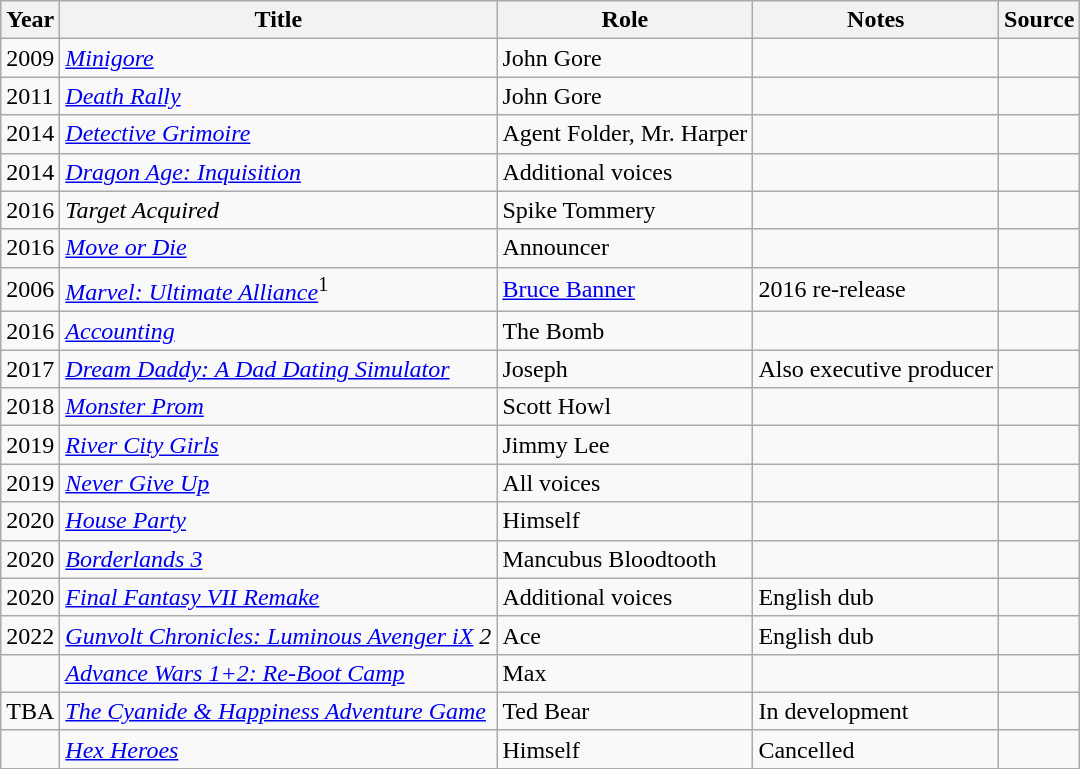<table class="wikitable sortable">
<tr>
<th>Year</th>
<th>Title</th>
<th>Role</th>
<th>Notes</th>
<th class="unsortable">Source</th>
</tr>
<tr>
<td>2009</td>
<td><em><a href='#'>Minigore</a></em></td>
<td>John Gore</td>
<td></td>
<td></td>
</tr>
<tr>
<td>2011</td>
<td><em><a href='#'>Death Rally</a></em></td>
<td>John Gore</td>
<td></td>
<td></td>
</tr>
<tr>
<td>2014</td>
<td><em><a href='#'>Detective Grimoire</a></em></td>
<td>Agent Folder, Mr. Harper</td>
<td></td>
<td></td>
</tr>
<tr>
<td>2014</td>
<td><em><a href='#'>Dragon Age: Inquisition</a></em></td>
<td>Additional voices</td>
<td></td>
<td></td>
</tr>
<tr>
<td>2016</td>
<td><em>Target Acquired</em></td>
<td>Spike Tommery</td>
<td></td>
<td></td>
</tr>
<tr>
<td>2016</td>
<td><em><a href='#'>Move or Die</a></em></td>
<td>Announcer</td>
<td></td>
<td></td>
</tr>
<tr>
<td>2006</td>
<td><em><a href='#'>Marvel: Ultimate Alliance</a></em><sup>1</sup></td>
<td><a href='#'>Bruce Banner</a></td>
<td>2016 re-release</td>
<td></td>
</tr>
<tr>
<td>2016</td>
<td><em><a href='#'>Accounting</a></em></td>
<td>The Bomb</td>
<td></td>
<td></td>
</tr>
<tr>
<td>2017</td>
<td><em><a href='#'>Dream Daddy: A Dad Dating Simulator</a></em></td>
<td>Joseph</td>
<td>Also executive producer</td>
<td></td>
</tr>
<tr>
<td>2018</td>
<td><em><a href='#'>Monster Prom</a></em></td>
<td>Scott Howl</td>
<td></td>
<td></td>
</tr>
<tr>
<td>2019</td>
<td><em><a href='#'>River City Girls</a></em></td>
<td>Jimmy Lee</td>
<td></td>
<td></td>
</tr>
<tr>
<td>2019</td>
<td><em><a href='#'>Never Give Up</a></em></td>
<td>All voices</td>
<td></td>
<td></td>
</tr>
<tr>
<td>2020</td>
<td><em><a href='#'>House Party</a></em></td>
<td>Himself</td>
<td></td>
<td></td>
</tr>
<tr>
<td>2020</td>
<td><em><a href='#'>Borderlands 3</a></em></td>
<td>Mancubus Bloodtooth</td>
<td></td>
<td></td>
</tr>
<tr>
<td>2020</td>
<td><em><a href='#'>Final Fantasy VII Remake</a></em></td>
<td>Additional voices</td>
<td>English dub</td>
<td></td>
</tr>
<tr>
<td>2022</td>
<td><em><a href='#'>Gunvolt Chronicles: Luminous Avenger iX</a> 2</em></td>
<td>Ace</td>
<td>English dub</td>
<td></td>
</tr>
<tr>
<td></td>
<td><em><a href='#'>Advance Wars 1+2: Re-Boot Camp</a></em></td>
<td>Max</td>
<td></td>
<td></td>
</tr>
<tr>
<td>TBA</td>
<td><em><a href='#'>The Cyanide & Happiness Adventure Game</a></em></td>
<td>Ted Bear</td>
<td>In development</td>
<td></td>
</tr>
<tr>
<td></td>
<td><em><a href='#'>Hex Heroes</a></em></td>
<td>Himself</td>
<td>Cancelled</td>
<td></td>
</tr>
</table>
